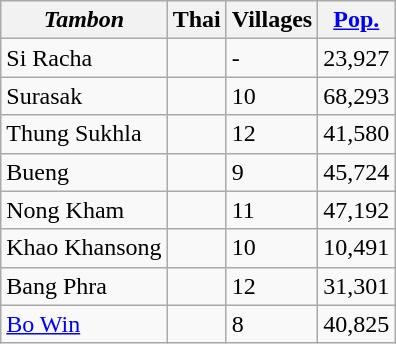<table class="wikitable sortable">
<tr>
<th><em>Tambon</em></th>
<th>Thai</th>
<th>Villages</th>
<th><a href='#'>Pop.</a></th>
</tr>
<tr>
<td>Si Racha</td>
<td></td>
<td>-</td>
<td>23,927</td>
</tr>
<tr>
<td>Surasak</td>
<td></td>
<td>10</td>
<td>68,293</td>
</tr>
<tr>
<td>Thung Sukhla</td>
<td></td>
<td>12</td>
<td>41,580</td>
</tr>
<tr>
<td>Bueng</td>
<td></td>
<td>9</td>
<td>45,724</td>
</tr>
<tr>
<td>Nong Kham</td>
<td></td>
<td>11</td>
<td>47,192</td>
</tr>
<tr>
<td>Khao Khansong</td>
<td></td>
<td>10</td>
<td>10,491</td>
</tr>
<tr>
<td>Bang Phra</td>
<td></td>
<td>12</td>
<td>31,301</td>
</tr>
<tr>
<td><a href='#'>Bo Win</a></td>
<td></td>
<td>8</td>
<td>40,825</td>
</tr>
</table>
